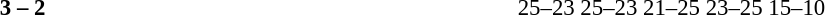<table width=100% cellspacing=1>
<tr>
<th width=20%></th>
<th width=12%></th>
<th width=20%></th>
<th width=33%></th>
<td></td>
</tr>
<tr style=font-size:95%>
<td align=right><strong></strong></td>
<td align=center><strong>3 – 2</strong></td>
<td></td>
<td>25–23 25–23 21–25 23–25 15–10</td>
</tr>
</table>
